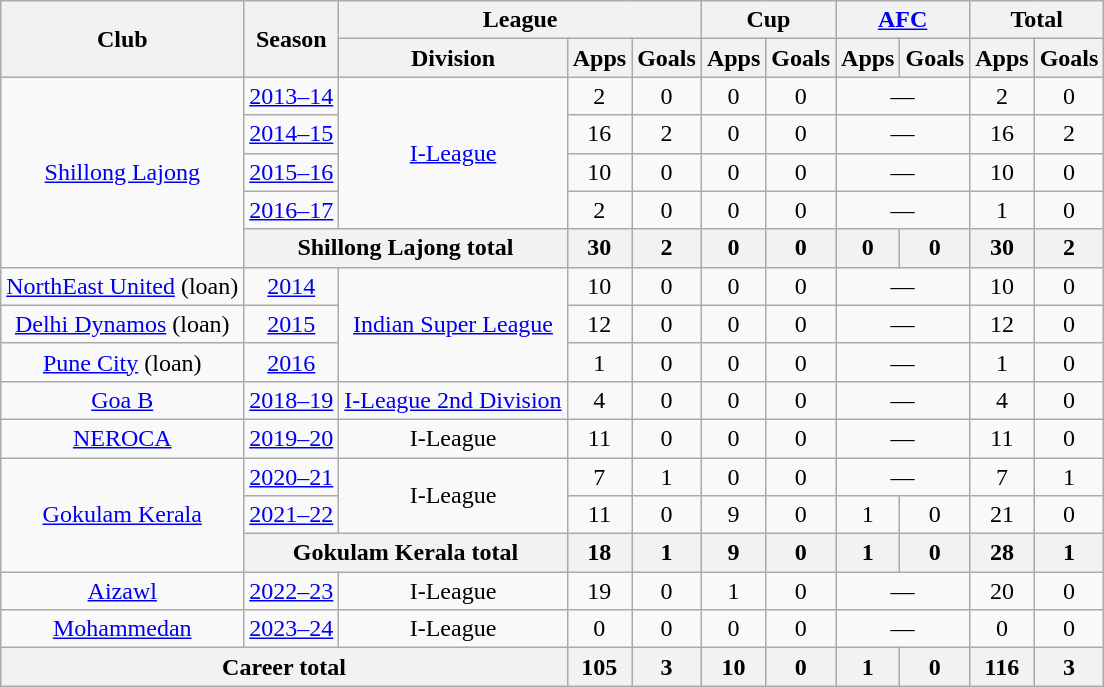<table class="wikitable" style="text-align: center;">
<tr>
<th rowspan="2">Club</th>
<th rowspan="2">Season</th>
<th colspan="3">League</th>
<th colspan="2">Cup</th>
<th colspan="2"><a href='#'>AFC</a></th>
<th colspan="2">Total</th>
</tr>
<tr>
<th>Division</th>
<th>Apps</th>
<th>Goals</th>
<th>Apps</th>
<th>Goals</th>
<th>Apps</th>
<th>Goals</th>
<th>Apps</th>
<th>Goals</th>
</tr>
<tr>
<td rowspan="5"><a href='#'>Shillong Lajong</a></td>
<td><a href='#'>2013–14</a></td>
<td rowspan="4"><a href='#'>I-League</a></td>
<td>2</td>
<td>0</td>
<td>0</td>
<td>0</td>
<td colspan="2">—</td>
<td>2</td>
<td>0</td>
</tr>
<tr>
<td><a href='#'>2014–15</a></td>
<td>16</td>
<td>2</td>
<td>0</td>
<td>0</td>
<td colspan="2">—</td>
<td>16</td>
<td>2</td>
</tr>
<tr>
<td><a href='#'>2015–16</a></td>
<td>10</td>
<td>0</td>
<td>0</td>
<td>0</td>
<td colspan="2">—</td>
<td>10</td>
<td>0</td>
</tr>
<tr>
<td><a href='#'>2016–17</a></td>
<td>2</td>
<td>0</td>
<td>0</td>
<td>0</td>
<td colspan="2">—</td>
<td>1</td>
<td>0</td>
</tr>
<tr>
<th colspan="2">Shillong Lajong total</th>
<th>30</th>
<th>2</th>
<th>0</th>
<th>0</th>
<th>0</th>
<th>0</th>
<th>30</th>
<th>2</th>
</tr>
<tr>
<td rowspan="1"><a href='#'>NorthEast United</a> (loan)</td>
<td><a href='#'>2014</a></td>
<td rowspan="3"><a href='#'>Indian Super League</a></td>
<td>10</td>
<td>0</td>
<td>0</td>
<td>0</td>
<td colspan="2">—</td>
<td>10</td>
<td>0</td>
</tr>
<tr>
<td rowspan="1"><a href='#'>Delhi Dynamos</a> (loan)</td>
<td><a href='#'>2015</a></td>
<td>12</td>
<td>0</td>
<td>0</td>
<td>0</td>
<td colspan="2">—</td>
<td>12</td>
<td>0</td>
</tr>
<tr>
<td rowspan="1"><a href='#'>Pune City</a> (loan)</td>
<td><a href='#'>2016</a></td>
<td>1</td>
<td>0</td>
<td>0</td>
<td>0</td>
<td colspan="2">—</td>
<td>1</td>
<td>0</td>
</tr>
<tr>
<td rowspan="1"><a href='#'>Goa B</a></td>
<td><a href='#'>2018–19</a></td>
<td rowspan="1"><a href='#'>I-League 2nd Division</a></td>
<td>4</td>
<td>0</td>
<td>0</td>
<td>0</td>
<td colspan="2">—</td>
<td>4</td>
<td>0</td>
</tr>
<tr>
<td rowspan="1"><a href='#'>NEROCA</a></td>
<td><a href='#'>2019–20</a></td>
<td rowspan="1">I-League</td>
<td>11</td>
<td>0</td>
<td>0</td>
<td>0</td>
<td colspan="2">—</td>
<td>11</td>
<td>0</td>
</tr>
<tr>
<td rowspan="3"><a href='#'>Gokulam Kerala</a></td>
<td><a href='#'>2020–21</a></td>
<td rowspan="2">I-League</td>
<td>7</td>
<td>1</td>
<td>0</td>
<td>0</td>
<td colspan="2">—</td>
<td>7</td>
<td>1</td>
</tr>
<tr>
<td><a href='#'>2021–22</a></td>
<td>11</td>
<td>0</td>
<td>9</td>
<td>0</td>
<td>1</td>
<td>0</td>
<td>21</td>
<td>0</td>
</tr>
<tr>
<th colspan="2">Gokulam Kerala total</th>
<th>18</th>
<th>1</th>
<th>9</th>
<th>0</th>
<th>1</th>
<th>0</th>
<th>28</th>
<th>1</th>
</tr>
<tr>
<td rowspan="1"><a href='#'>Aizawl</a></td>
<td><a href='#'>2022–23</a></td>
<td rowspan="1">I-League</td>
<td>19</td>
<td>0</td>
<td>1</td>
<td>0</td>
<td colspan="2">—</td>
<td>20</td>
<td>0</td>
</tr>
<tr>
<td rowspan="1"><a href='#'>Mohammedan</a></td>
<td><a href='#'>2023–24</a></td>
<td rowspan="1">I-League</td>
<td>0</td>
<td>0</td>
<td>0</td>
<td>0</td>
<td colspan="2">—</td>
<td>0</td>
<td>0</td>
</tr>
<tr>
<th colspan="3">Career total</th>
<th>105</th>
<th>3</th>
<th>10</th>
<th>0</th>
<th>1</th>
<th>0</th>
<th>116</th>
<th>3</th>
</tr>
</table>
